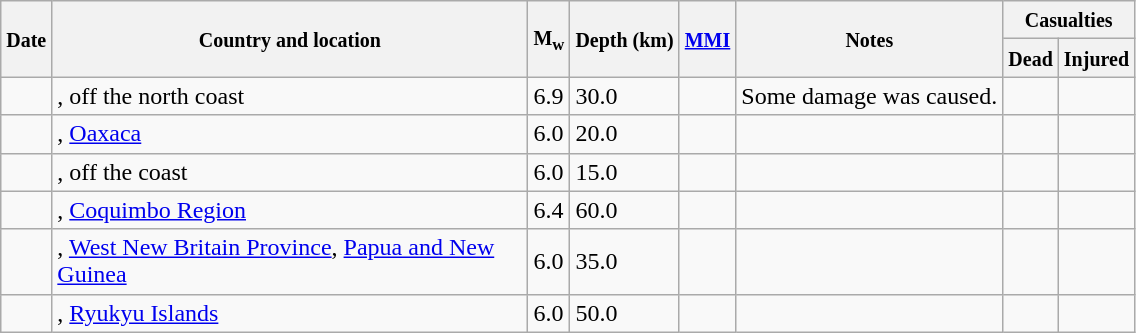<table class="wikitable sortable sort-under" style="border:1px black; margin-left:1em;">
<tr>
<th rowspan="2"><small>Date</small></th>
<th rowspan="2" style="width: 310px"><small>Country and location</small></th>
<th rowspan="2"><small>M<sub>w</sub></small></th>
<th rowspan="2"><small>Depth (km)</small></th>
<th rowspan="2"><small><a href='#'>MMI</a></small></th>
<th rowspan="2" class="unsortable"><small>Notes</small></th>
<th colspan="2"><small>Casualties</small></th>
</tr>
<tr>
<th><small>Dead</small></th>
<th><small>Injured</small></th>
</tr>
<tr>
<td></td>
<td>, off the north coast</td>
<td>6.9</td>
<td>30.0</td>
<td></td>
<td>Some damage was caused.</td>
<td></td>
<td></td>
</tr>
<tr>
<td></td>
<td>, <a href='#'>Oaxaca</a></td>
<td>6.0</td>
<td>20.0</td>
<td></td>
<td></td>
<td></td>
<td></td>
</tr>
<tr>
<td></td>
<td>, off the coast</td>
<td>6.0</td>
<td>15.0</td>
<td></td>
<td></td>
<td></td>
<td></td>
</tr>
<tr>
<td></td>
<td>, <a href='#'>Coquimbo Region</a></td>
<td>6.4</td>
<td>60.0</td>
<td></td>
<td></td>
<td></td>
<td></td>
</tr>
<tr>
<td></td>
<td>, <a href='#'>West New Britain Province</a>, <a href='#'>Papua and New Guinea</a></td>
<td>6.0</td>
<td>35.0</td>
<td></td>
<td></td>
<td></td>
<td></td>
</tr>
<tr>
<td></td>
<td>, <a href='#'>Ryukyu Islands</a></td>
<td>6.0</td>
<td>50.0</td>
<td></td>
<td></td>
<td></td>
<td></td>
</tr>
</table>
